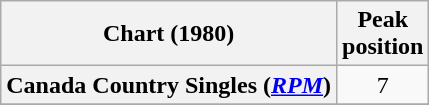<table class="wikitable sortable plainrowheaders" style="text-align:center">
<tr>
<th scope="col">Chart (1980)</th>
<th scope="col">Peak<br> position</th>
</tr>
<tr>
<th scope="row">Canada Country Singles (<em><a href='#'>RPM</a></em>)</th>
<td align="center">7</td>
</tr>
<tr>
</tr>
<tr>
</tr>
</table>
